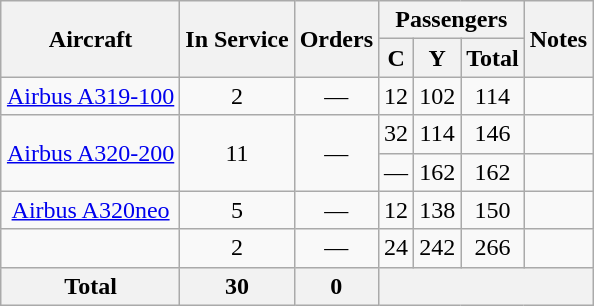<table class="wikitable" style="border-collapse:collapse;text-align:center;margin:1em auto;">
<tr>
<th rowspan="2">Aircraft</th>
<th rowspan="2">In Service</th>
<th rowspan="2">Orders</th>
<th colspan="3">Passengers</th>
<th rowspan="2">Notes</th>
</tr>
<tr>
<th><abbr>C</abbr></th>
<th><abbr>Y</abbr></th>
<th>Total</th>
</tr>
<tr>
<td><a href='#'>Airbus A319-100</a></td>
<td>2</td>
<td>—</td>
<td>12</td>
<td>102</td>
<td>114</td>
<td></td>
</tr>
<tr>
<td rowspan=2><a href='#'>Airbus A320-200</a></td>
<td rowspan=2>11</td>
<td rowspan=2>—</td>
<td>32</td>
<td>114</td>
<td>146</td>
</tr>
<tr>
<td>—</td>
<td>162</td>
<td>162</td>
<td></td>
</tr>
<tr>
<td><a href='#'>Airbus A320neo</a></td>
<td>5</td>
<td>—</td>
<td>12</td>
<td>138</td>
<td>150</td>
<td></td>
</tr>
<tr>
<td></td>
<td>2</td>
<td>—</td>
<td>24</td>
<td>242</td>
<td>266</td>
<td></td>
</tr>
<tr>
<th>Total</th>
<th>30</th>
<th>0</th>
<th colspan="4"></th>
</tr>
</table>
